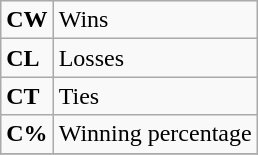<table class="wikitable">
<tr>
<td><strong>CW</strong></td>
<td>Wins</td>
</tr>
<tr>
<td><strong>CL</strong></td>
<td>Losses</td>
</tr>
<tr>
<td><strong>CT</strong></td>
<td>Ties</td>
</tr>
<tr>
<td><strong>C%</strong></td>
<td>Winning percentage</td>
</tr>
<tr>
</tr>
</table>
